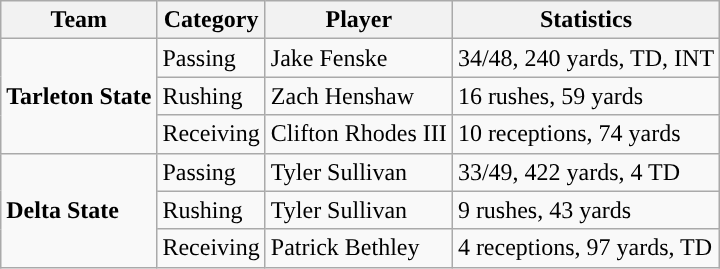<table class="wikitable" style="float: left;">
<tr>
<th>Team</th>
<th>Category</th>
<th>Player</th>
<th>Statistics</th>
</tr>
<tr>
<td rowspan=3><strong>Tarleton State</strong></td>
<td>Passing</td>
<td>Jake Fenske</td>
<td>34/48, 240 yards, TD, INT</td>
</tr>
<tr>
<td>Rushing</td>
<td>Zach Henshaw</td>
<td>16 rushes, 59 yards</td>
</tr>
<tr>
<td>Receiving</td>
<td>Clifton Rhodes III</td>
<td>10 receptions, 74 yards</td>
</tr>
<tr>
<td rowspan=3><strong>Delta State</strong></td>
<td>Passing</td>
<td>Tyler Sullivan</td>
<td>33/49, 422 yards, 4 TD</td>
</tr>
<tr>
<td>Rushing</td>
<td>Tyler Sullivan</td>
<td>9 rushes, 43 yards</td>
</tr>
<tr>
<td>Receiving</td>
<td>Patrick Bethley</td>
<td>4 receptions, 97 yards, TD</td>
</tr>
</table>
